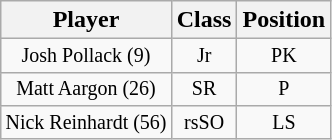<table class="wikitable">
<tr>
<th>Player</th>
<th>Class</th>
<th>Position</th>
</tr>
<tr style="text-align:center; font-size:10pt;">
<td>Josh Pollack (9)</td>
<td>Jr</td>
<td>PK</td>
</tr>
<tr style="text-align:center; font-size:10pt;">
<td>Matt Aargon (26)</td>
<td>SR</td>
<td>P</td>
</tr>
<tr style="text-align:center; font-size:10pt;">
<td>Nick Reinhardt (56)</td>
<td>rsSO</td>
<td>LS</td>
</tr>
</table>
